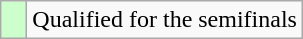<table class=wikitable>
<tr>
<td width=10px bgcolor="#ccffcc"></td>
<td>Qualified for the semifinals</td>
</tr>
</table>
